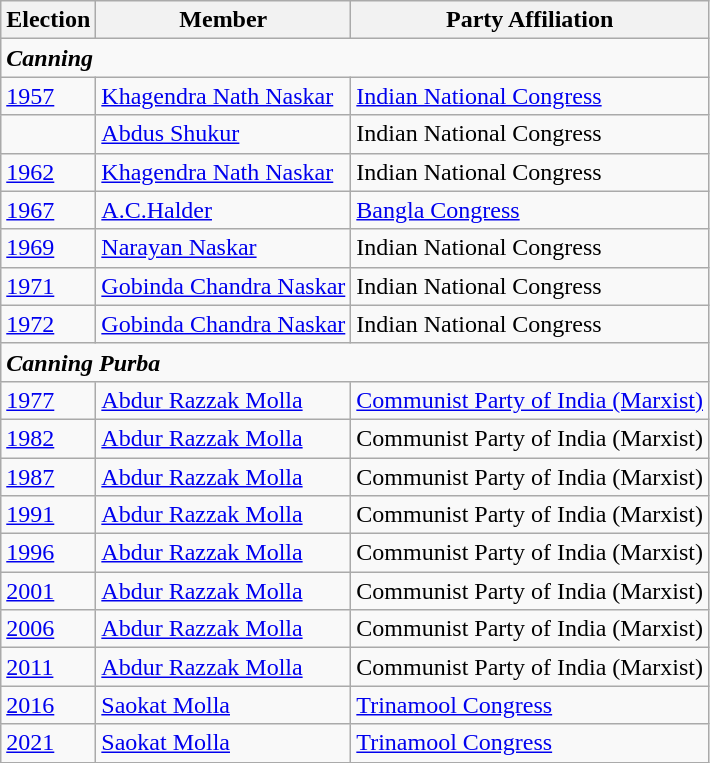<table class="wikitable sortable">
<tr>
<th>Election</th>
<th>Member</th>
<th>Party Affiliation</th>
</tr>
<tr>
<td colspan="3"><strong><em>Canning</em></strong></td>
</tr>
<tr>
<td><a href='#'>1957</a></td>
<td><a href='#'>Khagendra Nath Naskar</a></td>
<td><a href='#'>Indian National Congress</a></td>
</tr>
<tr>
<td></td>
<td><a href='#'>Abdus Shukur</a></td>
<td>Indian National Congress</td>
</tr>
<tr>
<td><a href='#'>1962</a></td>
<td><a href='#'>Khagendra Nath Naskar</a></td>
<td>Indian National Congress</td>
</tr>
<tr>
<td><a href='#'>1967</a></td>
<td><a href='#'>A.C.Halder</a></td>
<td><a href='#'>Bangla Congress</a></td>
</tr>
<tr>
<td><a href='#'>1969</a></td>
<td><a href='#'>Narayan Naskar</a></td>
<td>Indian National Congress</td>
</tr>
<tr>
<td><a href='#'>1971</a></td>
<td><a href='#'>Gobinda Chandra Naskar</a></td>
<td>Indian National Congress</td>
</tr>
<tr>
<td><a href='#'>1972</a></td>
<td><a href='#'>Gobinda Chandra Naskar</a></td>
<td>Indian National Congress</td>
</tr>
<tr>
<td colspan="3"><strong><em>Canning Purba</em></strong></td>
</tr>
<tr>
<td><a href='#'>1977</a></td>
<td><a href='#'>Abdur Razzak Molla</a></td>
<td><a href='#'>Communist Party of India (Marxist)</a></td>
</tr>
<tr>
<td><a href='#'>1982</a></td>
<td><a href='#'>Abdur Razzak Molla</a></td>
<td>Communist Party of India (Marxist)</td>
</tr>
<tr>
<td><a href='#'>1987</a></td>
<td><a href='#'>Abdur Razzak Molla</a></td>
<td>Communist Party of India (Marxist)</td>
</tr>
<tr>
<td><a href='#'>1991</a></td>
<td><a href='#'>Abdur Razzak Molla</a></td>
<td>Communist Party of India (Marxist)</td>
</tr>
<tr>
<td><a href='#'>1996</a></td>
<td><a href='#'>Abdur Razzak Molla</a></td>
<td>Communist Party of India (Marxist)</td>
</tr>
<tr>
<td><a href='#'>2001</a></td>
<td><a href='#'>Abdur Razzak Molla</a></td>
<td>Communist Party of India (Marxist)</td>
</tr>
<tr>
<td><a href='#'>2006</a></td>
<td><a href='#'>Abdur Razzak Molla</a></td>
<td>Communist Party of India (Marxist)</td>
</tr>
<tr>
<td><a href='#'>2011</a></td>
<td><a href='#'>Abdur Razzak Molla</a></td>
<td>Communist Party of India (Marxist)</td>
</tr>
<tr>
<td><a href='#'>2016</a></td>
<td><a href='#'>Saokat Molla</a></td>
<td><a href='#'>Trinamool Congress</a></td>
</tr>
<tr>
<td><a href='#'>2021</a></td>
<td><a href='#'>Saokat Molla</a></td>
<td><a href='#'>Trinamool Congress</a></td>
</tr>
</table>
